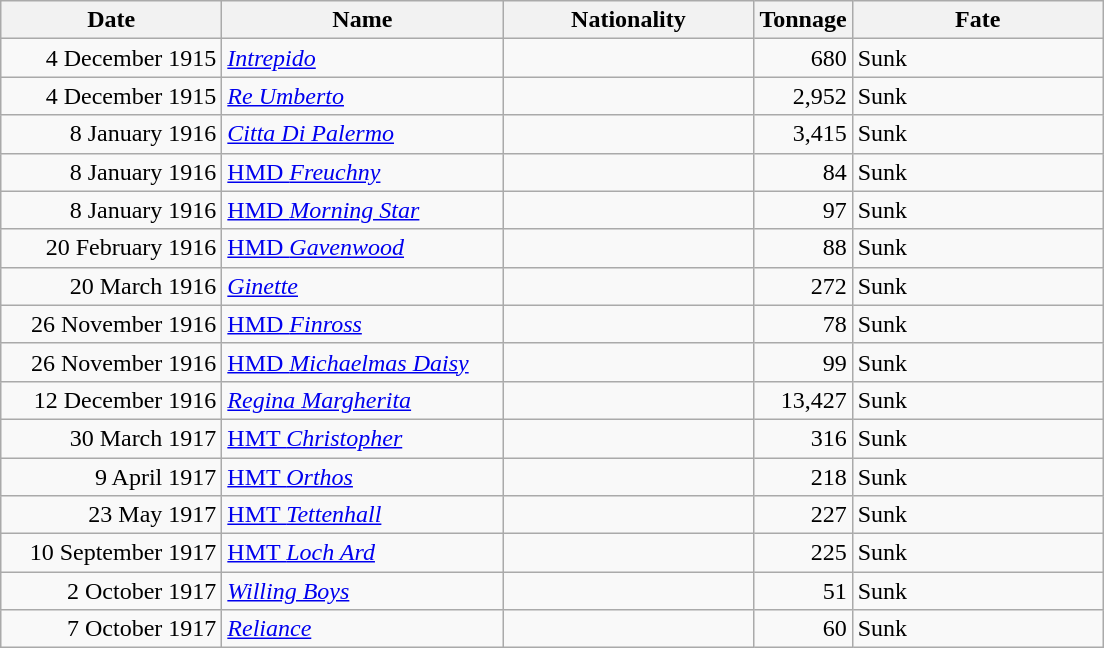<table class="wikitable sortable">
<tr>
<th width="140px">Date</th>
<th width="180px">Name</th>
<th width="160px">Nationality</th>
<th width="25px">Tonnage</th>
<th width="160px">Fate</th>
</tr>
<tr>
<td align="right">4 December 1915</td>
<td align="left"><a href='#'><em>Intrepido</em></a></td>
<td align="left"></td>
<td align="right">680</td>
<td align="left">Sunk</td>
</tr>
<tr>
<td align="right">4 December 1915</td>
<td align="left"><a href='#'><em>Re Umberto</em></a></td>
<td align="left"></td>
<td align="right">2,952</td>
<td align="left">Sunk</td>
</tr>
<tr>
<td align="right">8 January 1916</td>
<td align="left"><a href='#'><em>Citta Di Palermo</em></a></td>
<td align="left"></td>
<td align="right">3,415</td>
<td align="left">Sunk</td>
</tr>
<tr>
<td align="right">8 January 1916</td>
<td align="left"><a href='#'>HMD <em>Freuchny</em></a></td>
<td align="left"></td>
<td align="right">84</td>
<td align="left">Sunk</td>
</tr>
<tr>
<td align="right">8 January 1916</td>
<td align="left"><a href='#'>HMD <em>Morning Star</em></a></td>
<td align="left"></td>
<td align="right">97</td>
<td align="left">Sunk</td>
</tr>
<tr>
<td align="right">20 February 1916</td>
<td align="left"><a href='#'>HMD <em>Gavenwood</em></a></td>
<td align="left"></td>
<td align="right">88</td>
<td align="left">Sunk</td>
</tr>
<tr>
<td align="right">20 March 1916</td>
<td align="left"><a href='#'><em>Ginette</em></a></td>
<td align="left"></td>
<td align="right">272</td>
<td align="left">Sunk</td>
</tr>
<tr>
<td align="right">26 November 1916</td>
<td align="left"><a href='#'>HMD <em>Finross</em></a></td>
<td align="left"></td>
<td align="right">78</td>
<td align="left">Sunk</td>
</tr>
<tr>
<td align="right">26 November 1916</td>
<td align="left"><a href='#'>HMD <em>Michaelmas Daisy</em></a></td>
<td align="left"></td>
<td align="right">99</td>
<td align="left">Sunk</td>
</tr>
<tr>
<td align="right">12 December 1916</td>
<td align="left"><a href='#'><em>Regina Margherita</em></a></td>
<td align="left"></td>
<td align="right">13,427</td>
<td align="left">Sunk</td>
</tr>
<tr>
<td align="right">30 March 1917</td>
<td align="left"><a href='#'>HMT <em>Christopher</em></a></td>
<td align="left"></td>
<td align="right">316</td>
<td align="left">Sunk</td>
</tr>
<tr>
<td align="right">9 April 1917</td>
<td align="left"><a href='#'>HMT <em>Orthos</em></a></td>
<td align="left"></td>
<td align="right">218</td>
<td align="left">Sunk</td>
</tr>
<tr>
<td align="right">23 May 1917</td>
<td align="left"><a href='#'>HMT <em>Tettenhall</em></a></td>
<td align="left"></td>
<td align="right">227</td>
<td align="left">Sunk</td>
</tr>
<tr>
<td align="right">10 September 1917</td>
<td align="left"><a href='#'>HMT <em>Loch Ard</em></a></td>
<td align="left"></td>
<td align="right">225</td>
<td align="left">Sunk</td>
</tr>
<tr>
<td align="right">2 October 1917</td>
<td align="left"><a href='#'><em>Willing Boys</em></a></td>
<td align="left"></td>
<td align="right">51</td>
<td align="left">Sunk</td>
</tr>
<tr>
<td align="right">7 October 1917</td>
<td align="left"><a href='#'><em>Reliance</em></a></td>
<td align="left"></td>
<td align="right">60</td>
<td align="left">Sunk</td>
</tr>
</table>
